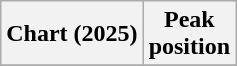<table class="wikitable plainrowheaders" style="text-align:center">
<tr>
<th scope="col">Chart (2025)</th>
<th scope="col">Peak<br>position</th>
</tr>
<tr>
</tr>
</table>
